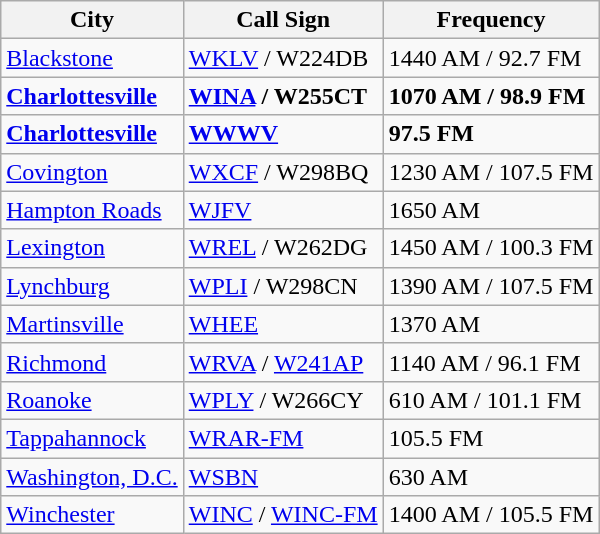<table class="wikitable">
<tr>
<th>City</th>
<th>Call Sign</th>
<th>Frequency</th>
</tr>
<tr>
<td><a href='#'>Blackstone</a></td>
<td><a href='#'>WKLV</a> / W224DB</td>
<td>1440 AM / 92.7 FM</td>
</tr>
<tr>
<td><strong><a href='#'>Charlottesville</a></strong></td>
<td><strong><a href='#'>WINA</a> / W255CT</strong></td>
<td><strong>1070 AM / 98.9 FM</strong></td>
</tr>
<tr>
<td><strong><a href='#'>Charlottesville</a></strong></td>
<td><strong><a href='#'>WWWV</a></strong></td>
<td><strong>97.5 FM</strong></td>
</tr>
<tr>
<td><a href='#'>Covington</a></td>
<td><a href='#'>WXCF</a> / W298BQ</td>
<td>1230 AM / 107.5 FM</td>
</tr>
<tr>
<td><a href='#'>Hampton Roads</a></td>
<td><a href='#'>WJFV</a></td>
<td>1650 AM</td>
</tr>
<tr>
<td><a href='#'>Lexington</a></td>
<td><a href='#'>WREL</a> / W262DG</td>
<td>1450 AM / 100.3 FM</td>
</tr>
<tr>
<td><a href='#'>Lynchburg</a></td>
<td><a href='#'>WPLI</a> / W298CN</td>
<td>1390 AM / 107.5 FM</td>
</tr>
<tr>
<td><a href='#'>Martinsville</a></td>
<td><a href='#'>WHEE</a></td>
<td>1370 AM</td>
</tr>
<tr>
<td><a href='#'>Richmond</a></td>
<td><a href='#'>WRVA</a> / <a href='#'>W241AP</a></td>
<td>1140 AM / 96.1 FM</td>
</tr>
<tr>
<td><a href='#'>Roanoke</a></td>
<td><a href='#'>WPLY</a> / W266CY</td>
<td>610 AM / 101.1 FM</td>
</tr>
<tr>
<td><a href='#'>Tappahannock</a></td>
<td><a href='#'>WRAR-FM</a></td>
<td>105.5 FM</td>
</tr>
<tr>
<td><a href='#'>Washington, D.C.</a></td>
<td><a href='#'>WSBN</a></td>
<td>630 AM</td>
</tr>
<tr>
<td><a href='#'>Winchester</a></td>
<td><a href='#'>WINC</a> / <a href='#'>WINC-FM</a></td>
<td>1400 AM / 105.5 FM</td>
</tr>
</table>
